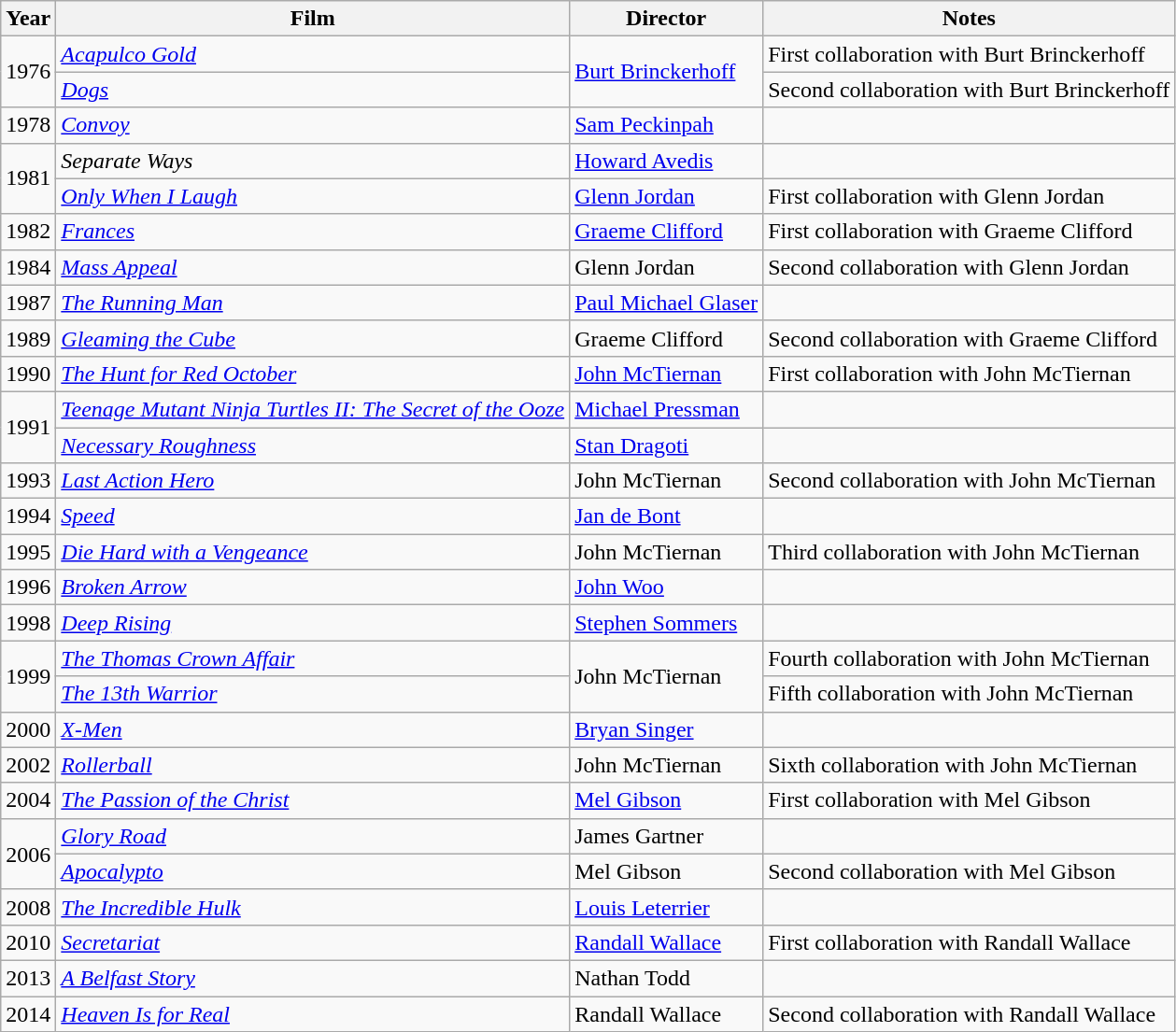<table class="wikitable">
<tr>
<th>Year</th>
<th>Film</th>
<th>Director</th>
<th>Notes</th>
</tr>
<tr>
<td rowspan=2>1976</td>
<td><em><a href='#'>Acapulco Gold</a></em></td>
<td rowspan=2><a href='#'>Burt Brinckerhoff</a></td>
<td>First collaboration with Burt Brinckerhoff</td>
</tr>
<tr>
<td><em><a href='#'>Dogs</a></em></td>
<td>Second collaboration with Burt Brinckerhoff</td>
</tr>
<tr>
<td>1978</td>
<td><em><a href='#'>Convoy</a></em></td>
<td><a href='#'>Sam Peckinpah</a></td>
<td></td>
</tr>
<tr>
<td rowspan=2>1981</td>
<td><em>Separate Ways</em></td>
<td><a href='#'>Howard Avedis</a></td>
<td></td>
</tr>
<tr>
<td><em><a href='#'>Only When I Laugh</a></em></td>
<td><a href='#'>Glenn Jordan</a></td>
<td>First collaboration with Glenn Jordan</td>
</tr>
<tr>
<td>1982</td>
<td><em><a href='#'>Frances</a></em></td>
<td><a href='#'>Graeme Clifford</a></td>
<td>First collaboration with Graeme Clifford</td>
</tr>
<tr>
<td>1984</td>
<td><em><a href='#'>Mass Appeal</a></em></td>
<td>Glenn Jordan</td>
<td>Second collaboration with Glenn Jordan</td>
</tr>
<tr>
<td>1987</td>
<td><em><a href='#'>The Running Man</a></em></td>
<td><a href='#'>Paul Michael Glaser</a></td>
<td></td>
</tr>
<tr>
<td>1989</td>
<td><em><a href='#'>Gleaming the Cube</a></em></td>
<td>Graeme Clifford</td>
<td>Second collaboration with Graeme Clifford</td>
</tr>
<tr>
<td>1990</td>
<td><em><a href='#'>The Hunt for Red October</a></em></td>
<td><a href='#'>John McTiernan</a></td>
<td>First collaboration with John McTiernan</td>
</tr>
<tr>
<td rowspan=2>1991</td>
<td><em><a href='#'>Teenage Mutant Ninja Turtles II: The Secret of the Ooze</a></em></td>
<td><a href='#'>Michael Pressman</a></td>
<td></td>
</tr>
<tr>
<td><em><a href='#'>Necessary Roughness</a></em></td>
<td><a href='#'>Stan Dragoti</a></td>
<td></td>
</tr>
<tr>
<td>1993</td>
<td><em><a href='#'>Last Action Hero</a></em></td>
<td>John McTiernan</td>
<td>Second collaboration with John McTiernan</td>
</tr>
<tr>
<td>1994</td>
<td><em><a href='#'>Speed</a></em></td>
<td><a href='#'>Jan de Bont</a></td>
<td></td>
</tr>
<tr>
<td>1995</td>
<td><em><a href='#'>Die Hard with a Vengeance</a></em></td>
<td>John McTiernan</td>
<td>Third collaboration with John McTiernan</td>
</tr>
<tr>
<td>1996</td>
<td><em><a href='#'>Broken Arrow</a></em></td>
<td><a href='#'>John Woo</a></td>
<td></td>
</tr>
<tr>
<td>1998</td>
<td><em><a href='#'>Deep Rising</a></em></td>
<td><a href='#'>Stephen Sommers</a></td>
<td></td>
</tr>
<tr>
<td rowspan=2>1999</td>
<td><em><a href='#'>The Thomas Crown Affair</a></em></td>
<td rowspan=2>John McTiernan</td>
<td>Fourth collaboration with John McTiernan</td>
</tr>
<tr>
<td><em><a href='#'>The 13th Warrior</a></em></td>
<td>Fifth collaboration with John McTiernan</td>
</tr>
<tr>
<td>2000</td>
<td><em><a href='#'>X-Men</a></em></td>
<td><a href='#'>Bryan Singer</a></td>
<td></td>
</tr>
<tr>
<td>2002</td>
<td><em><a href='#'>Rollerball</a></em></td>
<td>John McTiernan</td>
<td>Sixth collaboration with John McTiernan</td>
</tr>
<tr>
<td>2004</td>
<td><em><a href='#'>The Passion of the Christ</a></em></td>
<td><a href='#'>Mel Gibson</a></td>
<td>First collaboration with Mel Gibson</td>
</tr>
<tr>
<td rowspan=2>2006</td>
<td><em><a href='#'>Glory Road</a></em></td>
<td>James Gartner</td>
<td></td>
</tr>
<tr>
<td><em><a href='#'>Apocalypto</a></em></td>
<td>Mel Gibson</td>
<td>Second collaboration with Mel Gibson</td>
</tr>
<tr>
<td>2008</td>
<td><em><a href='#'>The Incredible Hulk</a></em></td>
<td><a href='#'>Louis Leterrier</a></td>
<td></td>
</tr>
<tr>
<td>2010</td>
<td><em><a href='#'>Secretariat</a></em></td>
<td><a href='#'>Randall Wallace</a></td>
<td>First collaboration with Randall Wallace</td>
</tr>
<tr>
<td>2013</td>
<td><em><a href='#'>A Belfast Story</a></em></td>
<td>Nathan Todd</td>
<td></td>
</tr>
<tr>
<td>2014</td>
<td><em><a href='#'>Heaven Is for Real</a></em></td>
<td>Randall Wallace</td>
<td>Second collaboration with Randall Wallace</td>
</tr>
</table>
